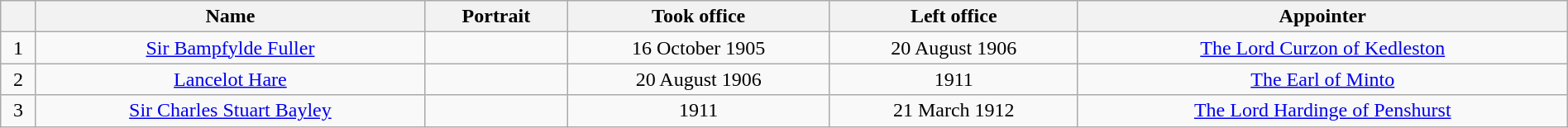<table class="wikitable" width="100%" style="text-align:center;">
<tr>
<th></th>
<th>Name</th>
<th>Portrait</th>
<th>Took office</th>
<th>Left office</th>
<th>Appointer</th>
</tr>
<tr>
<td>1</td>
<td><a href='#'>Sir Bampfylde Fuller</a></td>
<td></td>
<td>16 October 1905</td>
<td>20 August 1906</td>
<td><a href='#'>The Lord Curzon of Kedleston</a></td>
</tr>
<tr>
<td>2</td>
<td><a href='#'>Lancelot Hare</a></td>
<td></td>
<td>20 August 1906</td>
<td>1911</td>
<td><a href='#'>The Earl of Minto</a></td>
</tr>
<tr>
<td>3</td>
<td><a href='#'>Sir Charles Stuart Bayley</a></td>
<td></td>
<td>1911</td>
<td>21 March 1912</td>
<td><a href='#'>The Lord Hardinge of Penshurst</a></td>
</tr>
</table>
